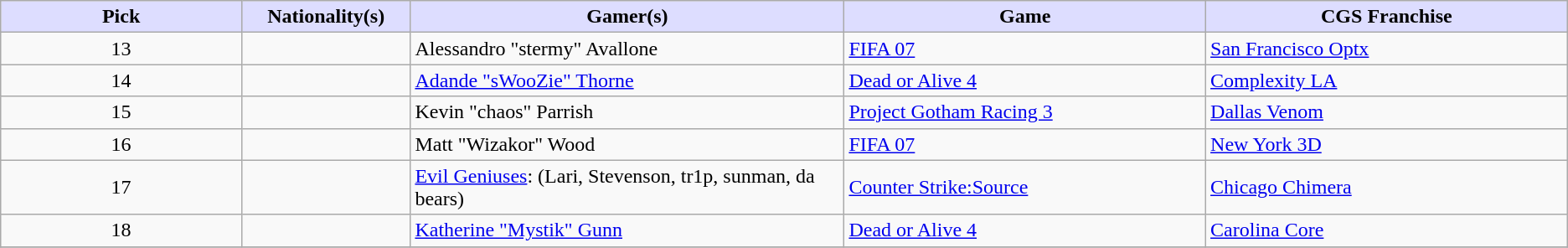<table class="wikitable">
<tr>
<th style="background:#DDDDFF;" width="10%">Pick</th>
<th style="background:#DDDDFF;" width="5%">Nationality(s)</th>
<th style="background:#DDDDFF;" width="18%">Gamer(s)</th>
<th style="background:#DDDDFF;" width="15%">Game</th>
<th style="background:#DDDDFF;" width="15%">CGS Franchise</th>
</tr>
<tr>
<td align=center>13</td>
<td></td>
<td>Alessandro "stermy" Avallone</td>
<td><a href='#'>FIFA 07</a></td>
<td><a href='#'>San Francisco Optx</a></td>
</tr>
<tr>
<td align=center>14</td>
<td></td>
<td><a href='#'>Adande "sWooZie" Thorne</a></td>
<td><a href='#'>Dead or Alive 4</a></td>
<td><a href='#'>Complexity LA</a></td>
</tr>
<tr>
<td align=center>15</td>
<td></td>
<td>Kevin "chaos" Parrish</td>
<td><a href='#'>Project Gotham Racing 3</a></td>
<td><a href='#'>Dallas Venom</a></td>
</tr>
<tr>
<td align=center>16</td>
<td></td>
<td>Matt "Wizakor" Wood</td>
<td><a href='#'>FIFA 07</a></td>
<td><a href='#'>New York 3D</a></td>
</tr>
<tr>
<td align=center>17</td>
<td></td>
<td><a href='#'>Evil Geniuses</a>: (Lari, Stevenson, tr1p, sunman, da bears)</td>
<td><a href='#'>Counter Strike:Source</a></td>
<td><a href='#'>Chicago Chimera</a></td>
</tr>
<tr>
<td align=center>18</td>
<td></td>
<td><a href='#'>Katherine "Mystik" Gunn</a></td>
<td><a href='#'>Dead or Alive 4</a></td>
<td><a href='#'>Carolina Core</a></td>
</tr>
<tr>
</tr>
</table>
